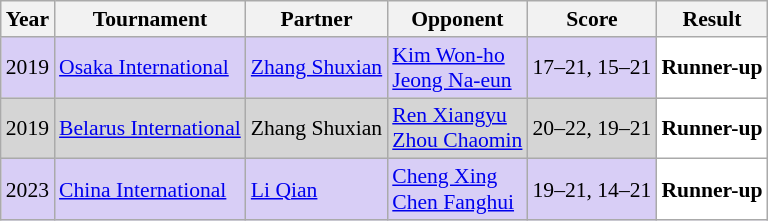<table class="sortable wikitable" style="font-size: 90%;">
<tr>
<th>Year</th>
<th>Tournament</th>
<th>Partner</th>
<th>Opponent</th>
<th>Score</th>
<th>Result</th>
</tr>
<tr style="background:#D8CEF6">
<td align="center">2019</td>
<td align="left"><a href='#'>Osaka International</a></td>
<td align="left"> <a href='#'>Zhang Shuxian</a></td>
<td align="left"> <a href='#'>Kim Won-ho</a><br> <a href='#'>Jeong Na-eun</a></td>
<td align="left">17–21, 15–21</td>
<td style="text-align:left; background:white"> <strong>Runner-up</strong></td>
</tr>
<tr style="background:#D5D5D5">
<td align="center">2019</td>
<td align="left"><a href='#'>Belarus International</a></td>
<td align="left"> Zhang Shuxian</td>
<td align="left"> <a href='#'>Ren Xiangyu</a><br> <a href='#'>Zhou Chaomin</a></td>
<td align="left">20–22, 19–21</td>
<td style="text-align:left; background:white"> <strong>Runner-up</strong></td>
</tr>
<tr style="background:#D8CEF6">
<td align="center">2023</td>
<td align="left"><a href='#'>China International</a></td>
<td align="left"> <a href='#'>Li Qian</a></td>
<td align="left"> <a href='#'>Cheng Xing</a><br> <a href='#'>Chen Fanghui</a></td>
<td align="left">19–21, 14–21</td>
<td style="text-align:left; background:white"> <strong>Runner-up</strong></td>
</tr>
</table>
